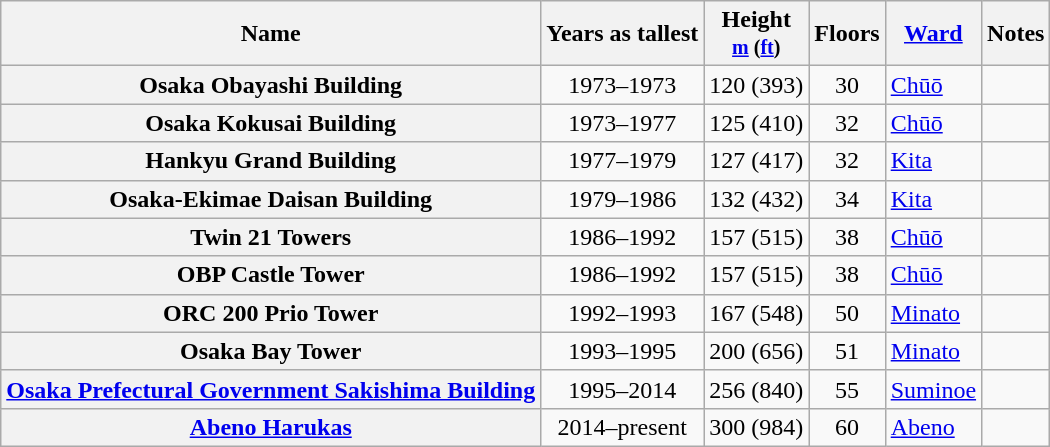<table class="wikitable sortable plainrowheaders">
<tr>
<th scope="col">Name</th>
<th scope="col">Years as tallest</th>
<th scope="col">Height<br><small><a href='#'>m</a> (<a href='#'>ft</a>)</small></th>
<th scope="col">Floors</th>
<th scope="col"><a href='#'>Ward</a></th>
<th scope="col" class="unsortable">Notes</th>
</tr>
<tr>
<th scope="row">Osaka Obayashi Building</th>
<td align="center">1973–1973</td>
<td align="center">120 (393)</td>
<td align="center">30</td>
<td><a href='#'>Chūō</a></td>
<td></td>
</tr>
<tr>
<th scope="row">Osaka Kokusai Building</th>
<td align="center">1973–1977</td>
<td align="center">125 (410)</td>
<td align="center">32</td>
<td><a href='#'>Chūō</a></td>
<td></td>
</tr>
<tr>
<th scope="row">Hankyu Grand Building</th>
<td align="center">1977–1979</td>
<td align="center">127 (417)</td>
<td align="center">32</td>
<td><a href='#'>Kita</a></td>
<td></td>
</tr>
<tr>
<th scope="row">Osaka-Ekimae Daisan Building</th>
<td align="center">1979–1986</td>
<td align="center">132 (432)</td>
<td align="center">34</td>
<td><a href='#'>Kita</a></td>
<td></td>
</tr>
<tr>
<th scope="row">Twin 21 Towers</th>
<td align="center">1986–1992</td>
<td align="center">157 (515)</td>
<td align="center">38</td>
<td><a href='#'>Chūō</a></td>
<td></td>
</tr>
<tr>
<th scope="row">OBP Castle Tower</th>
<td align="center">1986–1992</td>
<td align="center">157 (515)</td>
<td align="center">38</td>
<td><a href='#'>Chūō</a></td>
<td></td>
</tr>
<tr>
<th scope="row">ORC 200 Prio Tower</th>
<td align="center">1992–1993</td>
<td align="center">167 (548)</td>
<td align="center">50</td>
<td><a href='#'>Minato</a></td>
<td></td>
</tr>
<tr>
<th scope="row">Osaka Bay Tower</th>
<td align="center">1993–1995</td>
<td align="center">200 (656)</td>
<td align="center">51</td>
<td><a href='#'>Minato</a></td>
<td></td>
</tr>
<tr>
<th scope="row"><a href='#'>Osaka Prefectural Government Sakishima Building</a></th>
<td align="center">1995–2014</td>
<td align="center">256 (840)</td>
<td align="center">55</td>
<td><a href='#'>Suminoe</a></td>
<td></td>
</tr>
<tr>
<th scope="row"><a href='#'>Abeno Harukas</a></th>
<td align="center">2014–present</td>
<td align="center">300 (984)</td>
<td align="center">60</td>
<td><a href='#'>Abeno</a></td>
<td></td>
</tr>
</table>
